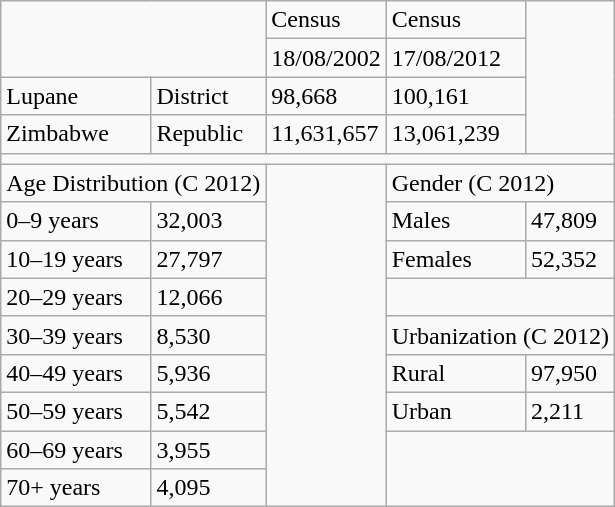<table class="wikitable">
<tr>
<td colspan="2" rowspan="2"></td>
<td>Census</td>
<td>Census</td>
<td rowspan="4"></td>
</tr>
<tr>
<td>18/08/2002</td>
<td>17/08/2012</td>
</tr>
<tr>
<td>Lupane</td>
<td>District</td>
<td>98,668</td>
<td>100,161</td>
</tr>
<tr>
<td>Zimbabwe</td>
<td>Republic</td>
<td>11,631,657</td>
<td>13,061,239</td>
</tr>
<tr>
<td colspan="5"></td>
</tr>
<tr>
<td colspan="2">Age Distribution (C 2012)</td>
<td rowspan="9"></td>
<td colspan="2">Gender (C 2012)</td>
</tr>
<tr>
<td>0–9 years</td>
<td>32,003</td>
<td>Males</td>
<td>47,809</td>
</tr>
<tr>
<td>10–19 years</td>
<td>27,797</td>
<td>Females</td>
<td>52,352</td>
</tr>
<tr>
<td>20–29 years</td>
<td>12,066</td>
<td colspan="2"></td>
</tr>
<tr>
<td>30–39 years</td>
<td>8,530</td>
<td colspan="2">Urbanization (C 2012)</td>
</tr>
<tr>
<td>40–49 years</td>
<td>5,936</td>
<td>Rural</td>
<td>97,950</td>
</tr>
<tr>
<td>50–59 years</td>
<td>5,542</td>
<td>Urban</td>
<td>2,211</td>
</tr>
<tr>
<td>60–69 years</td>
<td>3,955</td>
<td colspan="2" rowspan="2"></td>
</tr>
<tr>
<td>70+ years</td>
<td>4,095</td>
</tr>
</table>
